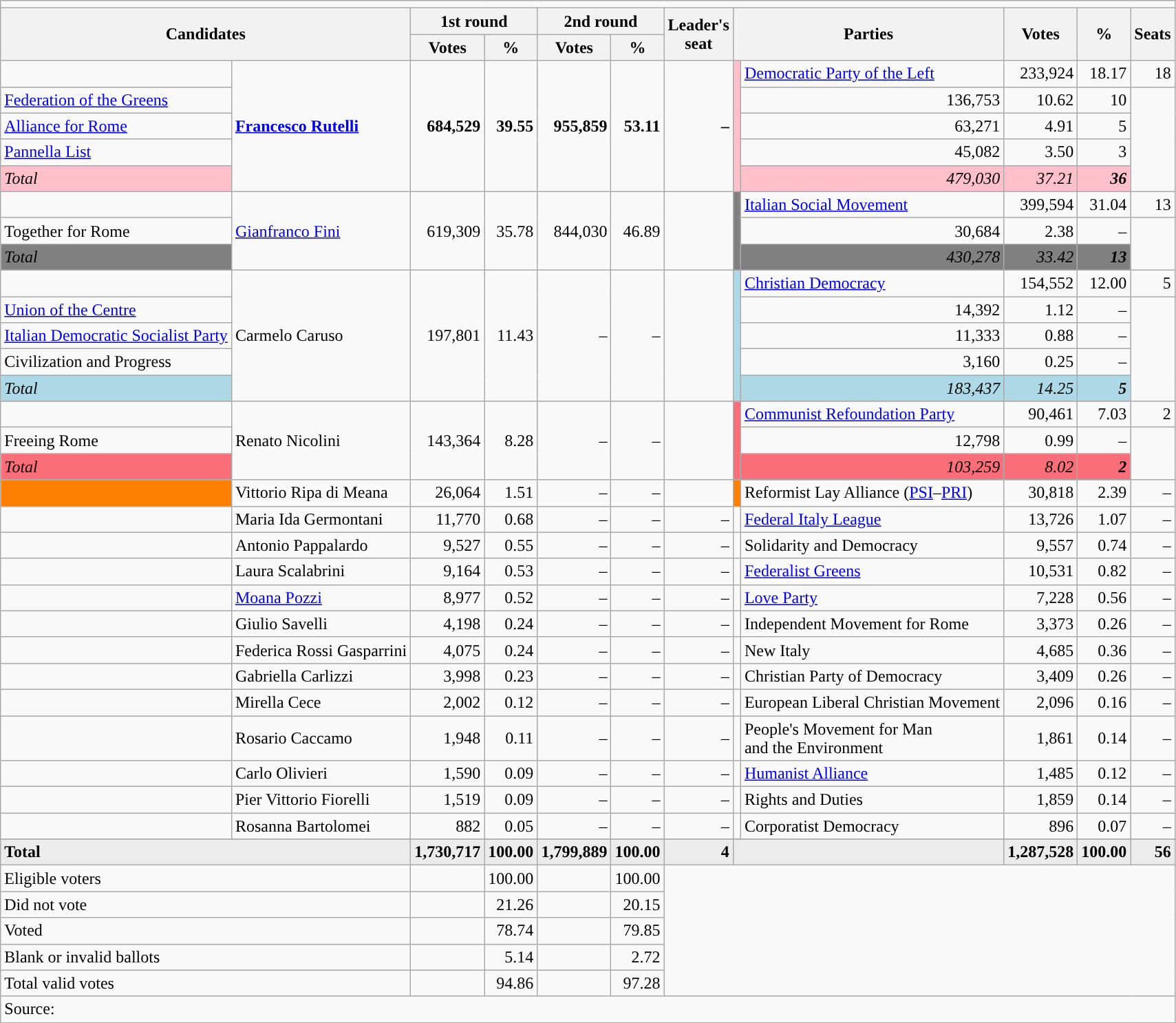<table class="wikitable" style="text-align:left">
<tr>
<td colspan="12"></td>
</tr>
<tr>
<th rowspan=2 colspan="2">Candidates</th>
<th colspan=2>1st round</th>
<th colspan=2>2nd round</th>
<th rowspan=2>Leader's<br>seat</th>
<th rowspan=2 colspan=2>Parties</th>
<th rowspan=2>Votes</th>
<th rowspan=2>%</th>
<th rowspan=2>Seats</th>
</tr>
<tr>
<th>Votes</th>
<th>%</th>
<th>Votes</th>
<th>%</th>
</tr>
<tr>
<td></td>
<td rowspan=5><strong><a href='#'>Francesco Rutelli</a></strong></td>
<td rowspan=5 align=right><strong>684,529</strong></td>
<td rowspan=5 align=right><strong>39.55</strong></td>
<td rowspan=5 align=right><strong>955,859</strong></td>
<td rowspan=5 align=right><strong>53.11</strong></td>
<td rowspan=5 align=right><strong>–</strong></td>
<td rowspan=5 bgcolor="pink"></td>
<td><a href='#'>Democratic Party of the Left</a></td>
<td align=right>233,924</td>
<td align=right>18.17</td>
<td align=right>18</td>
</tr>
<tr>
<td><a href='#'>Federation of the Greens</a></td>
<td align=right>136,753</td>
<td align=right>10.62</td>
<td align=right>10</td>
</tr>
<tr>
<td><a href='#'>Alliance for Rome</a></td>
<td align=right>63,271</td>
<td align=right>4.91</td>
<td align=right>5</td>
</tr>
<tr>
<td><a href='#'>Pannella List</a></td>
<td align=right>45,082</td>
<td align=right>3.50</td>
<td align=right>3</td>
</tr>
<tr>
<td bgcolor="pink"><em>Total</em></td>
<td bgcolor="pink" align=right><em>479,030</em></td>
<td bgcolor="pink" align=right><em>37.21</em></td>
<td bgcolor="pink" align=right><strong><em>36</em></strong></td>
</tr>
<tr>
<td></td>
<td rowspan=3><a href='#'>Gianfranco Fini</a></td>
<td rowspan=3 align=right>619,309</td>
<td rowspan=3 align=right>35.78</td>
<td rowspan=3 align=right>844,030</td>
<td rowspan=3 align=right>46.89</td>
<td rowspan=3 align=right></td>
<td rowspan=3 bgcolor="grey"></td>
<td><a href='#'>Italian Social Movement</a></td>
<td align=right>399,594</td>
<td align=right>31.04</td>
<td align=right>13</td>
</tr>
<tr>
<td>Together for Rome</td>
<td align=right>30,684</td>
<td align=right>2.38</td>
<td align=right>–</td>
</tr>
<tr>
<td bgcolor="grey"><em>Total</em></td>
<td bgcolor="grey" align=right><em>430,278</em></td>
<td bgcolor="grey" align=right><em>33.42</em></td>
<td bgcolor="grey" align=right><strong><em>13</em></strong></td>
</tr>
<tr>
<td></td>
<td rowspan=5>Carmelo Caruso</td>
<td rowspan=5 align=right>197,801</td>
<td rowspan=5 align=right>11.43</td>
<td rowspan=5 align=right>–</td>
<td rowspan=5 align=right>–</td>
<td rowspan=5 align=right></td>
<td rowspan=5 bgcolor="lightblue"></td>
<td><a href='#'>Christian Democracy</a></td>
<td align=right>154,552</td>
<td align=right>12.00</td>
<td align=right>5</td>
</tr>
<tr>
<td><a href='#'>Union of the Centre</a></td>
<td align=right>14,392</td>
<td align=right>1.12</td>
<td align=right>–</td>
</tr>
<tr>
<td><a href='#'>Italian Democratic Socialist Party</a></td>
<td align=right>11,333</td>
<td align=right>0.88</td>
<td align=right>–</td>
</tr>
<tr>
<td>Civilization and Progress</td>
<td align=right>3,160</td>
<td align=right>0.25</td>
<td align=right>–</td>
</tr>
<tr>
<td bgcolor="lightblue"><em>Total</em></td>
<td bgcolor="lightblue" align=right><em>183,437</em></td>
<td bgcolor="lightblue" align=right><em>14.25</em></td>
<td bgcolor="lightblue" align=right><strong><em>5</em></strong></td>
</tr>
<tr>
<td></td>
<td rowspan=3>Renato Nicolini</td>
<td rowspan=3 align=right>143,364</td>
<td rowspan=3 align=right>8.28</td>
<td rowspan=3 align=right>–</td>
<td rowspan=3 align=right>–</td>
<td rowspan=3 align=right></td>
<td rowspan=3 bgcolor="#FA6E79"></td>
<td><a href='#'>Communist Refoundation Party</a></td>
<td align=right>90,461</td>
<td align=right>7.03</td>
<td align=right>2</td>
</tr>
<tr>
<td>Freeing Rome</td>
<td align=right>12,798</td>
<td align=right>0.99</td>
<td align=right>–</td>
</tr>
<tr>
<td bgcolor="#FA6E79"><em>Total</em></td>
<td bgcolor="#FA6E79" align=right><em>103,259</em></td>
<td bgcolor="#FA6E79" align=right><em>8.02</em></td>
<td bgcolor="#FA6E79" align=right><strong><em>2</em></strong></td>
</tr>
<tr>
<td bgcolor="#FF7F00"></td>
<td>Vittorio Ripa di Meana</td>
<td align=right>26,064</td>
<td align=right>1.51</td>
<td align=right>–</td>
<td align=right>–</td>
<td align=right></td>
<td bgcolor="#FF7F00"></td>
<td>Reformist Lay Alliance (<a href='#'>PSI</a>–<a href='#'>PRI</a>)</td>
<td align=right>30,818</td>
<td align=right>2.39</td>
<td align=right>–</td>
</tr>
<tr>
<td></td>
<td>Maria Ida Germontani</td>
<td align=right>11,770</td>
<td align=right>0.68</td>
<td align=right>–</td>
<td align=right>–</td>
<td align=right>–</td>
<td></td>
<td><a href='#'>Federal Italy League</a></td>
<td align=right>13,726</td>
<td align=right>1.07</td>
<td align=right>–</td>
</tr>
<tr>
<td></td>
<td>Antonio Pappalardo</td>
<td align=right>9,527</td>
<td align=right>0.55</td>
<td align=right>–</td>
<td align=right>–</td>
<td align=right>–</td>
<td></td>
<td>Solidarity and Democracy</td>
<td align=right>9,557</td>
<td align=right>0.74</td>
<td align=right>–</td>
</tr>
<tr>
<td></td>
<td>Laura Scalabrini</td>
<td align=right>9,164</td>
<td align=right>0.53</td>
<td align=right>–</td>
<td align=right>–</td>
<td align=right>–</td>
<td></td>
<td><a href='#'>Federalist Greens</a></td>
<td align=right>10,531</td>
<td align=right>0.82</td>
<td align=right>–</td>
</tr>
<tr>
<td></td>
<td><a href='#'>Moana Pozzi</a></td>
<td align=right>8,977</td>
<td align=right>0.52</td>
<td align=right>–</td>
<td align=right>–</td>
<td align=right>–</td>
<td></td>
<td><a href='#'>Love Party</a></td>
<td align=right>7,228</td>
<td align=right>0.56</td>
<td align=right>–</td>
</tr>
<tr>
<td></td>
<td>Giulio Savelli</td>
<td align=right>4,198</td>
<td align=right>0.24</td>
<td align=right>–</td>
<td align=right>–</td>
<td align=right>–</td>
<td></td>
<td>Independent Movement for Rome</td>
<td align=right>3,373</td>
<td align=right>0.26</td>
<td align=right>–</td>
</tr>
<tr>
<td></td>
<td>Federica Rossi Gasparrini</td>
<td align=right>4,075</td>
<td align=right>0.24</td>
<td align=right>–</td>
<td align=right>–</td>
<td align=right>–</td>
<td></td>
<td>New Italy</td>
<td align=right>4,685</td>
<td align=right>0.36</td>
<td align=right>–</td>
</tr>
<tr>
<td></td>
<td>Gabriella Carlizzi</td>
<td align=right>3,998</td>
<td align=right>0.23</td>
<td align=right>–</td>
<td align=right>–</td>
<td align=right>–</td>
<td></td>
<td>Christian Party of Democracy</td>
<td align=right>3,409</td>
<td align=right>0.26</td>
<td align=right>–</td>
</tr>
<tr>
<td></td>
<td>Mirella Cece</td>
<td align=right>2,002</td>
<td align=right>0.12</td>
<td align=right>–</td>
<td align=right>–</td>
<td align=right>–</td>
<td></td>
<td>European Liberal Christian Movement</td>
<td align=right>2,096</td>
<td align=right>0.16</td>
<td align=right>–</td>
</tr>
<tr>
<td></td>
<td>Rosario Caccamo</td>
<td align=right>1,948</td>
<td align=right>0.11</td>
<td align=right>–</td>
<td align=right>–</td>
<td align=right>–</td>
<td></td>
<td>People's Movement for Man <br>and the Environment</td>
<td align=right>1,861</td>
<td align=right>0.14</td>
<td align=right>–</td>
</tr>
<tr>
<td></td>
<td>Carlo Olivieri</td>
<td align=right>1,590</td>
<td align=right>0.09</td>
<td align=right>–</td>
<td align=right>–</td>
<td align=right>–</td>
<td></td>
<td><a href='#'>Humanist Alliance</a></td>
<td align=right>1,485</td>
<td align=right>0.12</td>
<td align=right>–</td>
</tr>
<tr>
<td></td>
<td>Pier Vittorio Fiorelli</td>
<td align=right>1,519</td>
<td align=right>0.09</td>
<td align=right>–</td>
<td align=right>–</td>
<td align=right>–</td>
<td></td>
<td>Rights and Duties</td>
<td align=right>1,859</td>
<td align=right>0.14</td>
<td align=right>–</td>
</tr>
<tr>
<td></td>
<td>Rosanna Bartolomei</td>
<td align=right>882</td>
<td align=right>0.05</td>
<td align=right>–</td>
<td align=right>–</td>
<td align=right>–</td>
<td></td>
<td>Corporatist Democracy</td>
<td align=right>896</td>
<td align=right>0.07</td>
<td align=right>–</td>
</tr>
<tr>
</tr>
<tr bgcolor=ececec>
<td colspan="2"><strong>Total</strong></td>
<td align=right><strong>1,730,717</strong></td>
<td align=right><strong>100.00</strong></td>
<td align=right><strong>1,799,889</strong></td>
<td align=right><strong>100.00</strong></td>
<td align=right><strong>4</strong></td>
<td align=right colspan=2></td>
<td align=right><strong>1,287,528</strong></td>
<td align=right><strong>100.00</strong></td>
<td align=right><strong>56</strong></td>
</tr>
<tr>
<td colspan=2>Eligible voters</td>
<td style="text-align: right"></td>
<td style="text-align: right">100.00</td>
<td style="text-align: right"></td>
<td style="text-align: right">100.00</td>
<td rowspan=5 colspan=6></td>
</tr>
<tr>
<td colspan=2>Did not vote</td>
<td style="text-align: right"></td>
<td style="text-align: right">21.26</td>
<td style="text-align: right"></td>
<td style="text-align: right">20.15</td>
</tr>
<tr>
<td colspan=2>Voted</td>
<td style="text-align: right"></td>
<td style="text-align: right">78.74</td>
<td style="text-align: right"></td>
<td style="text-align: right">79.85</td>
</tr>
<tr>
<td colspan=2>Blank or invalid ballots</td>
<td style="text-align: right"></td>
<td style="text-align: right">5.14</td>
<td style="text-align: right"></td>
<td style="text-align: right">2.72</td>
</tr>
<tr>
<td colspan=2>Total valid votes</td>
<td style="text-align: right"></td>
<td style="text-align: right">94.86</td>
<td style="text-align: right"></td>
<td style="text-align: right">97.28</td>
</tr>
<tr>
<td style="text-align:left;" colspan="12">Source: </td>
</tr>
</table>
